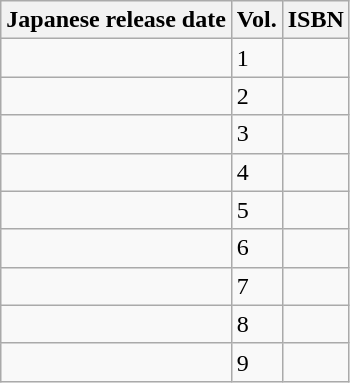<table class="wikitable">
<tr>
<th>Japanese release date</th>
<th>Vol.</th>
<th>ISBN</th>
</tr>
<tr>
<td></td>
<td>1</td>
<td></td>
</tr>
<tr>
<td></td>
<td>2</td>
<td></td>
</tr>
<tr>
<td></td>
<td>3</td>
<td></td>
</tr>
<tr>
<td></td>
<td>4</td>
<td></td>
</tr>
<tr>
<td></td>
<td>5</td>
<td></td>
</tr>
<tr>
<td></td>
<td>6</td>
<td></td>
</tr>
<tr>
<td></td>
<td>7</td>
<td></td>
</tr>
<tr>
<td></td>
<td>8</td>
<td></td>
</tr>
<tr>
<td></td>
<td>9</td>
<td></td>
</tr>
</table>
